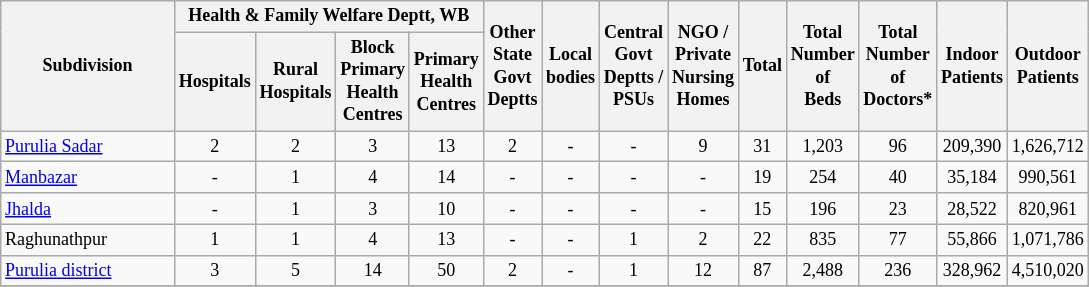<table class="wikitable" style="text-align:center;font-size: 9pt">
<tr>
<th width="110" rowspan="2">Subdivision</th>
<th width="160" colspan="4" rowspan="1">Health & Family Welfare Deptt, WB</th>
<th widthspan="110" rowspan="2">Other<br>State<br>Govt<br>Deptts</th>
<th widthspan="110" rowspan="2">Local<br>bodies</th>
<th widthspan="110" rowspan="2">Central<br>Govt<br>Deptts /<br>PSUs</th>
<th widthspan="110" rowspan="2">NGO /<br>Private<br>Nursing<br>Homes</th>
<th widthspan="110" rowspan="2">Total</th>
<th widthspan="110" rowspan="2">Total<br>Number<br>of<br>Beds</th>
<th widthspan="110" rowspan="2">Total<br>Number<br>of<br>Doctors*</th>
<th widthspan="130" rowspan="2">Indoor<br>Patients</th>
<th widthspan="130" rowspan="2">Outdoor<br>Patients</th>
</tr>
<tr>
<th width="40">Hospitals<br></th>
<th width="40">Rural<br>Hospitals<br></th>
<th width="40">Block<br>Primary<br>Health<br>Centres<br></th>
<th width="40">Primary<br>Health<br>Centres<br></th>
</tr>
<tr>
<td align=left><a href='#'>Purulia Sadar</a></td>
<td align="center">2</td>
<td align="center">2</td>
<td align="center">3</td>
<td align="center">13</td>
<td align="center">2</td>
<td align="center">-</td>
<td align="center">-</td>
<td align="center">9</td>
<td align="center">31</td>
<td align="center">1,203</td>
<td align="center">96</td>
<td align="center">209,390</td>
<td align="center">1,626,712</td>
</tr>
<tr>
<td align=left><a href='#'>Manbazar</a></td>
<td align="center">-</td>
<td align="center">1</td>
<td align="center">4</td>
<td align="center">14</td>
<td align="center">-</td>
<td align="center">-</td>
<td align="center">-</td>
<td align="center">-</td>
<td align="center">19</td>
<td align="center">254</td>
<td align="center">40</td>
<td align="center">35,184</td>
<td align="center">990,561</td>
</tr>
<tr>
<td align=left><a href='#'>Jhalda</a></td>
<td align="center">-</td>
<td align="center">1</td>
<td align="center">3</td>
<td align="center">10</td>
<td align="center">-</td>
<td align="center">-</td>
<td align="center">-</td>
<td align="center">-</td>
<td align="center">15</td>
<td align="center">196</td>
<td align="center">23</td>
<td align="center">28,522</td>
<td align="center">820,961</td>
</tr>
<tr>
<td align=left>Raghunathpur</td>
<td align="center">1</td>
<td align="center">1</td>
<td align="center">4</td>
<td align="center">13</td>
<td align="center">-</td>
<td align="center">-</td>
<td align="center">1</td>
<td align="center">2</td>
<td align="center">22</td>
<td align="center">835</td>
<td align="center">77</td>
<td align="center">55,866</td>
<td align="center">1,071,786</td>
</tr>
<tr>
<td align=left><a href='#'>Purulia district</a></td>
<td align="center">3</td>
<td align="center">5</td>
<td align="center">14</td>
<td align="center">50</td>
<td align="center">2</td>
<td align="center">-</td>
<td align="center">1</td>
<td align="center">12</td>
<td align="center">87</td>
<td align="center">2,488</td>
<td align="center">236</td>
<td align="center">328,962</td>
<td align="center">4,510,020</td>
</tr>
<tr>
</tr>
</table>
